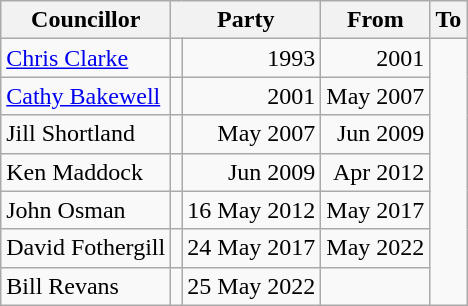<table class=wikitable>
<tr>
<th>Councillor</th>
<th colspan=2>Party</th>
<th>From</th>
<th>To</th>
</tr>
<tr>
<td><a href='#'>Chris Clarke</a></td>
<td></td>
<td align=right>1993</td>
<td align=right>2001</td>
</tr>
<tr>
<td><a href='#'>Cathy Bakewell</a></td>
<td></td>
<td align=right>2001</td>
<td align=right>May 2007</td>
</tr>
<tr>
<td>Jill Shortland</td>
<td></td>
<td align=right>May 2007</td>
<td align=right>Jun 2009</td>
</tr>
<tr>
<td>Ken Maddock</td>
<td></td>
<td align=right>Jun 2009</td>
<td align=right>Apr 2012</td>
</tr>
<tr>
<td>John Osman</td>
<td></td>
<td align=right>16 May 2012</td>
<td align=right>May 2017</td>
</tr>
<tr>
<td>David Fothergill</td>
<td></td>
<td align=right>24 May 2017</td>
<td align=right>May 2022</td>
</tr>
<tr>
<td>Bill Revans</td>
<td></td>
<td align=right>25 May 2022</td>
<td align=right></td>
</tr>
</table>
